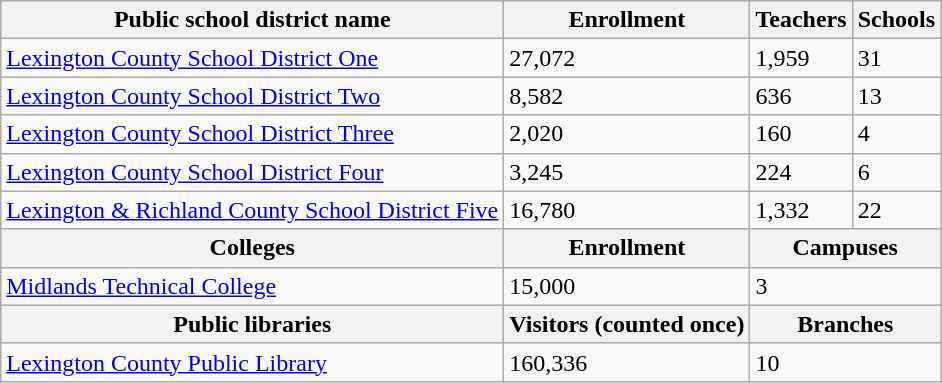<table class="wikitable">
<tr>
<th>Public school district name</th>
<th>Enrollment</th>
<th>Teachers</th>
<th>Schools</th>
</tr>
<tr>
<td><a href='#'>Lexington County School District One</a></td>
<td>27,072</td>
<td>1,959</td>
<td>31</td>
</tr>
<tr>
<td><a href='#'>Lexington County School District Two</a></td>
<td>8,582</td>
<td>636</td>
<td>13</td>
</tr>
<tr>
<td><a href='#'>Lexington County School District Three</a></td>
<td>2,020</td>
<td>160</td>
<td>4</td>
</tr>
<tr>
<td><a href='#'>Lexington County School District Four</a></td>
<td>3,245</td>
<td>224</td>
<td>6</td>
</tr>
<tr>
<td><a href='#'>Lexington & Richland County School District Five</a></td>
<td>16,780</td>
<td>1,332</td>
<td>22</td>
</tr>
<tr>
<th>Colleges</th>
<th>Enrollment</th>
<th colspan=2>Campuses</th>
</tr>
<tr>
<td><a href='#'>Midlands Technical College</a></td>
<td>15,000</td>
<td colspan=2>3</td>
</tr>
<tr>
<th>Public libraries</th>
<th>Visitors (counted once)</th>
<th colspan=2>Branches</th>
</tr>
<tr>
<td><a href='#'>Lexington County Public Library</a></td>
<td>160,336</td>
<td colspan=2>10</td>
</tr>
</table>
